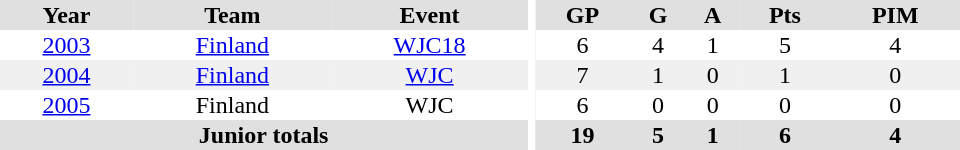<table border="0" cellpadding="1" cellspacing="0" ID="Table3" style="text-align:center; width:40em">
<tr ALIGN="center" bgcolor="#e0e0e0">
<th>Year</th>
<th>Team</th>
<th>Event</th>
<th rowspan="99" bgcolor="#ffffff"></th>
<th>GP</th>
<th>G</th>
<th>A</th>
<th>Pts</th>
<th>PIM</th>
</tr>
<tr>
<td><a href='#'>2003</a></td>
<td><a href='#'>Finland</a></td>
<td><a href='#'>WJC18</a></td>
<td>6</td>
<td>4</td>
<td>1</td>
<td>5</td>
<td>4</td>
</tr>
<tr bgcolor="#f0f0f0">
<td><a href='#'>2004</a></td>
<td><a href='#'>Finland</a></td>
<td><a href='#'>WJC</a></td>
<td>7</td>
<td>1</td>
<td>0</td>
<td>1</td>
<td>0</td>
</tr>
<tr>
<td><a href='#'>2005</a></td>
<td>Finland</td>
<td>WJC</td>
<td>6</td>
<td>0</td>
<td>0</td>
<td>0</td>
<td>0</td>
</tr>
<tr bgcolor="#e0e0e0">
<th colspan="3">Junior totals</th>
<th>19</th>
<th>5</th>
<th>1</th>
<th>6</th>
<th>4</th>
</tr>
</table>
